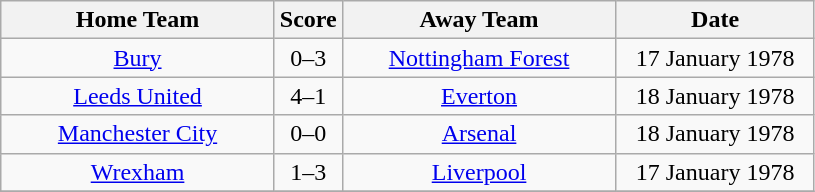<table class="wikitable" style="text-align:center;">
<tr>
<th width=175>Home Team</th>
<th width=20>Score</th>
<th width=175>Away Team</th>
<th width=125>Date</th>
</tr>
<tr>
<td><a href='#'>Bury</a></td>
<td>0–3</td>
<td><a href='#'>Nottingham Forest</a></td>
<td>17 January 1978</td>
</tr>
<tr>
<td><a href='#'>Leeds United</a></td>
<td>4–1</td>
<td><a href='#'>Everton</a></td>
<td>18 January 1978</td>
</tr>
<tr>
<td><a href='#'>Manchester City</a></td>
<td>0–0</td>
<td><a href='#'>Arsenal</a></td>
<td>18 January 1978</td>
</tr>
<tr>
<td><a href='#'>Wrexham</a></td>
<td>1–3</td>
<td><a href='#'>Liverpool</a></td>
<td>17 January 1978</td>
</tr>
<tr>
</tr>
</table>
